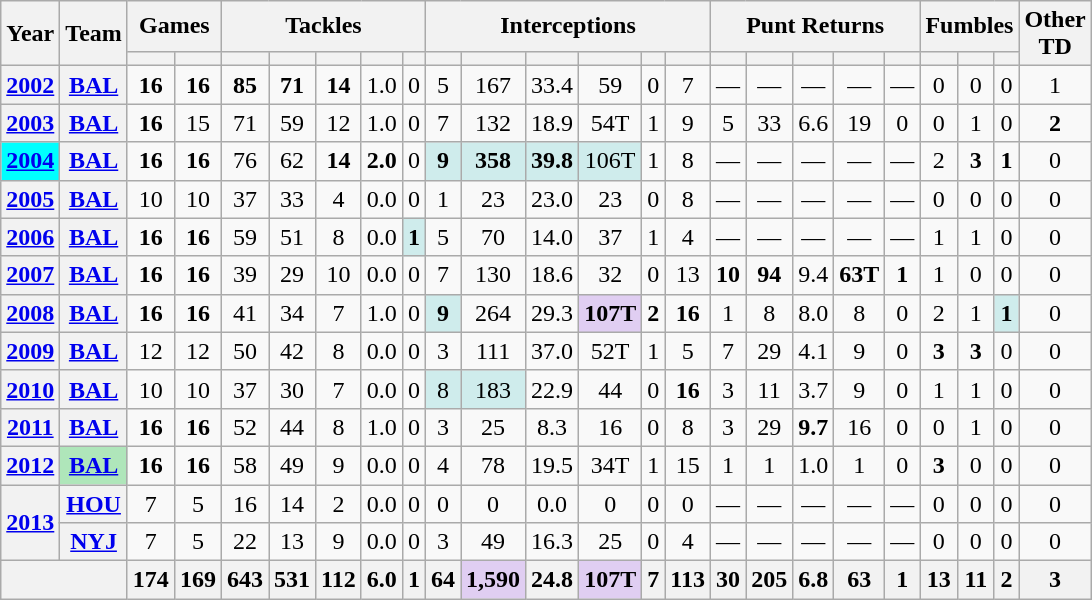<table class="wikitable" style="text-align:center;">
<tr>
<th rowspan="2">Year</th>
<th rowspan="2">Team</th>
<th colspan="2">Games</th>
<th colspan="5">Tackles</th>
<th colspan="6">Interceptions</th>
<th colspan="5">Punt Returns</th>
<th colspan="3">Fumbles</th>
<th rowspan="2">Other<br>TD</th>
</tr>
<tr>
<th></th>
<th></th>
<th></th>
<th></th>
<th></th>
<th></th>
<th></th>
<th></th>
<th></th>
<th></th>
<th></th>
<th></th>
<th></th>
<th></th>
<th></th>
<th></th>
<th></th>
<th></th>
<th></th>
<th></th>
<th></th>
</tr>
<tr>
<th><a href='#'>2002</a></th>
<th><a href='#'>BAL</a></th>
<td><strong>16</strong></td>
<td><strong>16</strong></td>
<td><strong>85</strong></td>
<td><strong>71</strong></td>
<td><strong>14</strong></td>
<td>1.0</td>
<td>0</td>
<td>5</td>
<td>167</td>
<td>33.4</td>
<td>59</td>
<td>0</td>
<td>7</td>
<td>—</td>
<td>—</td>
<td>—</td>
<td>—</td>
<td>—</td>
<td>0</td>
<td>0</td>
<td>0</td>
<td>1</td>
</tr>
<tr>
<th><a href='#'>2003</a></th>
<th><a href='#'>BAL</a></th>
<td><strong>16</strong></td>
<td>15</td>
<td>71</td>
<td>59</td>
<td>12</td>
<td>1.0</td>
<td>0</td>
<td>7</td>
<td>132</td>
<td>18.9</td>
<td>54T</td>
<td>1</td>
<td>9</td>
<td>5</td>
<td>33</td>
<td>6.6</td>
<td>19</td>
<td>0</td>
<td>0</td>
<td>1</td>
<td>0</td>
<td><strong>2</strong></td>
</tr>
<tr>
<th style="background:#00ffff;"><a href='#'>2004</a></th>
<th><a href='#'>BAL</a></th>
<td><strong>16</strong></td>
<td><strong>16</strong></td>
<td>76</td>
<td>62</td>
<td><strong>14</strong></td>
<td><strong>2.0</strong></td>
<td>0</td>
<td style="background:#cfecec;"><strong>9</strong></td>
<td style="background:#cfecec;"><strong>358</strong></td>
<td style="background:#cfecec;"><strong>39.8</strong></td>
<td style="background:#cfecec;">106T</td>
<td>1</td>
<td>8</td>
<td>—</td>
<td>—</td>
<td>—</td>
<td>—</td>
<td>—</td>
<td>2</td>
<td><strong>3</strong></td>
<td><strong>1</strong></td>
<td>0</td>
</tr>
<tr>
<th><a href='#'>2005</a></th>
<th><a href='#'>BAL</a></th>
<td>10</td>
<td>10</td>
<td>37</td>
<td>33</td>
<td>4</td>
<td>0.0</td>
<td>0</td>
<td>1</td>
<td>23</td>
<td>23.0</td>
<td>23</td>
<td>0</td>
<td>8</td>
<td>—</td>
<td>—</td>
<td>—</td>
<td>—</td>
<td>—</td>
<td>0</td>
<td>0</td>
<td>0</td>
<td>0</td>
</tr>
<tr>
<th><a href='#'>2006</a></th>
<th><a href='#'>BAL</a></th>
<td><strong>16</strong></td>
<td><strong>16</strong></td>
<td>59</td>
<td>51</td>
<td>8</td>
<td>0.0</td>
<td style="background:#cfecec;"><strong>1</strong></td>
<td>5</td>
<td>70</td>
<td>14.0</td>
<td>37</td>
<td>1</td>
<td>4</td>
<td>—</td>
<td>—</td>
<td>—</td>
<td>—</td>
<td>—</td>
<td>1</td>
<td>1</td>
<td>0</td>
<td>0</td>
</tr>
<tr>
<th><a href='#'>2007</a></th>
<th><a href='#'>BAL</a></th>
<td><strong>16</strong></td>
<td><strong>16</strong></td>
<td>39</td>
<td>29</td>
<td>10</td>
<td>0.0</td>
<td>0</td>
<td>7</td>
<td>130</td>
<td>18.6</td>
<td>32</td>
<td>0</td>
<td>13</td>
<td><strong>10</strong></td>
<td><strong>94</strong></td>
<td>9.4</td>
<td><strong>63T</strong></td>
<td><strong>1</strong></td>
<td>1</td>
<td>0</td>
<td>0</td>
<td>0</td>
</tr>
<tr>
<th><a href='#'>2008</a></th>
<th><a href='#'>BAL</a></th>
<td><strong>16</strong></td>
<td><strong>16</strong></td>
<td>41</td>
<td>34</td>
<td>7</td>
<td>1.0</td>
<td>0</td>
<td style="background:#cfecec;"><strong>9</strong></td>
<td>264</td>
<td>29.3</td>
<td style="background:#e0cef2;"><strong>107T</strong></td>
<td><strong>2</strong></td>
<td><strong>16</strong></td>
<td>1</td>
<td>8</td>
<td>8.0</td>
<td>8</td>
<td>0</td>
<td>2</td>
<td>1</td>
<td style="background:#cfecec;"><strong>1</strong></td>
<td>0</td>
</tr>
<tr>
<th><a href='#'>2009</a></th>
<th><a href='#'>BAL</a></th>
<td>12</td>
<td>12</td>
<td>50</td>
<td>42</td>
<td>8</td>
<td>0.0</td>
<td>0</td>
<td>3</td>
<td>111</td>
<td>37.0</td>
<td>52T</td>
<td>1</td>
<td>5</td>
<td>7</td>
<td>29</td>
<td>4.1</td>
<td>9</td>
<td>0</td>
<td><strong>3</strong></td>
<td><strong>3</strong></td>
<td>0</td>
<td>0</td>
</tr>
<tr>
<th><a href='#'>2010</a></th>
<th><a href='#'>BAL</a></th>
<td>10</td>
<td>10</td>
<td>37</td>
<td>30</td>
<td>7</td>
<td>0.0</td>
<td>0</td>
<td style="background:#cfecec;">8</td>
<td style="background:#cfecec;">183</td>
<td>22.9</td>
<td>44</td>
<td>0</td>
<td><strong>16</strong></td>
<td>3</td>
<td>11</td>
<td>3.7</td>
<td>9</td>
<td>0</td>
<td>1</td>
<td>1</td>
<td>0</td>
<td>0</td>
</tr>
<tr>
<th><a href='#'>2011</a></th>
<th><a href='#'>BAL</a></th>
<td><strong>16</strong></td>
<td><strong>16</strong></td>
<td>52</td>
<td>44</td>
<td>8</td>
<td>1.0</td>
<td>0</td>
<td>3</td>
<td>25</td>
<td>8.3</td>
<td>16</td>
<td>0</td>
<td>8</td>
<td>3</td>
<td>29</td>
<td><strong>9.7</strong></td>
<td>16</td>
<td>0</td>
<td>0</td>
<td>1</td>
<td>0</td>
<td>0</td>
</tr>
<tr>
<th><a href='#'>2012</a></th>
<th style="background:#afe6ba;"><a href='#'>BAL</a></th>
<td><strong>16</strong></td>
<td><strong>16</strong></td>
<td>58</td>
<td>49</td>
<td>9</td>
<td>0.0</td>
<td>0</td>
<td>4</td>
<td>78</td>
<td>19.5</td>
<td>34T</td>
<td>1</td>
<td>15</td>
<td>1</td>
<td>1</td>
<td>1.0</td>
<td>1</td>
<td>0</td>
<td><strong>3</strong></td>
<td>0</td>
<td>0</td>
<td>0</td>
</tr>
<tr>
<th rowspan="2"><a href='#'>2013</a></th>
<th><a href='#'>HOU</a></th>
<td>7</td>
<td>5</td>
<td>16</td>
<td>14</td>
<td>2</td>
<td>0.0</td>
<td>0</td>
<td>0</td>
<td>0</td>
<td>0.0</td>
<td>0</td>
<td>0</td>
<td>0</td>
<td>—</td>
<td>—</td>
<td>—</td>
<td>—</td>
<td>—</td>
<td>0</td>
<td>0</td>
<td>0</td>
<td>0</td>
</tr>
<tr>
<th><a href='#'>NYJ</a></th>
<td>7</td>
<td>5</td>
<td>22</td>
<td>13</td>
<td>9</td>
<td>0.0</td>
<td>0</td>
<td>3</td>
<td>49</td>
<td>16.3</td>
<td>25</td>
<td>0</td>
<td>4</td>
<td>—</td>
<td>—</td>
<td>—</td>
<td>—</td>
<td>—</td>
<td>0</td>
<td>0</td>
<td>0</td>
<td>0</td>
</tr>
<tr>
<th colspan="2"></th>
<th>174</th>
<th>169</th>
<th>643</th>
<th>531</th>
<th>112</th>
<th>6.0</th>
<th>1</th>
<th>64</th>
<th style="background:#e0cef2;">1,590</th>
<th>24.8</th>
<th style="background:#e0cef2;">107T</th>
<th>7</th>
<th>113</th>
<th>30</th>
<th>205</th>
<th>6.8</th>
<th>63</th>
<th>1</th>
<th>13</th>
<th>11</th>
<th>2</th>
<th>3</th>
</tr>
</table>
